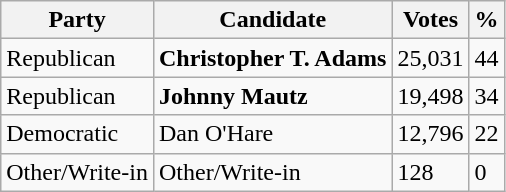<table class="wikitable">
<tr>
<th>Party</th>
<th>Candidate</th>
<th>Votes</th>
<th>%</th>
</tr>
<tr>
<td>Republican</td>
<td><strong>Christopher T. Adams</strong></td>
<td>25,031</td>
<td>44</td>
</tr>
<tr>
<td>Republican</td>
<td><strong>Johnny Mautz</strong></td>
<td>19,498</td>
<td>34</td>
</tr>
<tr>
<td>Democratic</td>
<td>Dan O'Hare</td>
<td>12,796</td>
<td>22</td>
</tr>
<tr>
<td>Other/Write-in</td>
<td>Other/Write-in</td>
<td>128</td>
<td>0</td>
</tr>
</table>
